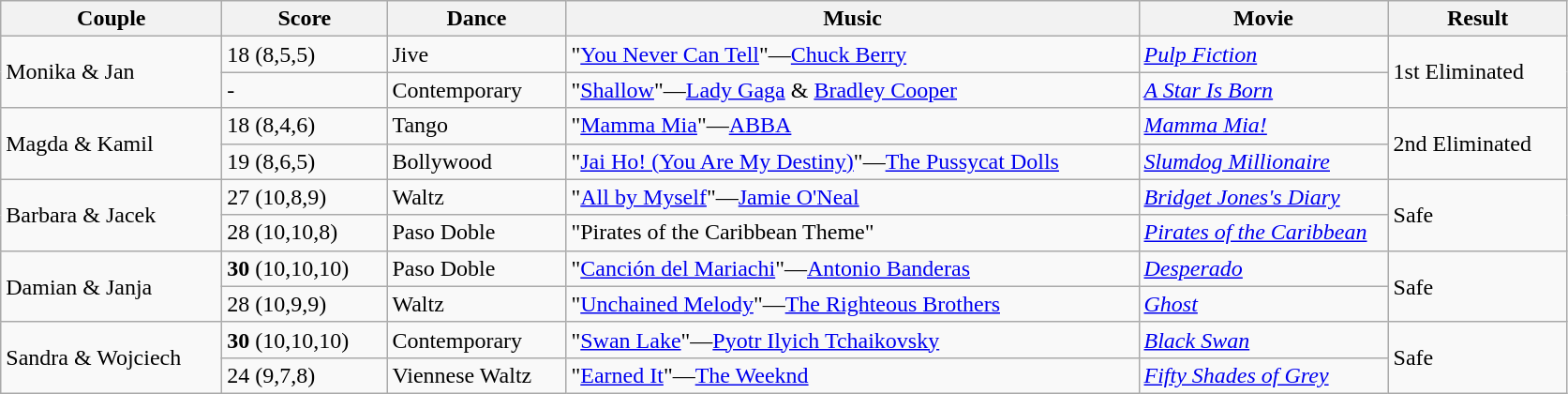<table class="wikitable">
<tr>
<th style="width:150px;">Couple</th>
<th style="width:110px;">Score</th>
<th style="width:120px;">Dance</th>
<th style="width:400px;">Music</th>
<th style="width:170px;">Movie</th>
<th style="width:120px;">Result</th>
</tr>
<tr>
<td rowspan="2">Monika & Jan</td>
<td>18 (8,5,5)</td>
<td>Jive</td>
<td>"<a href='#'>You Never Can Tell</a>"—<a href='#'>Chuck Berry</a></td>
<td><em><a href='#'>Pulp Fiction</a></em></td>
<td rowspan="2">1st Eliminated</td>
</tr>
<tr>
<td>-</td>
<td>Contemporary</td>
<td>"<a href='#'>Shallow</a>"—<a href='#'>Lady Gaga</a> & <a href='#'>Bradley Cooper</a></td>
<td><em><a href='#'>A Star Is Born</a></em></td>
</tr>
<tr>
<td rowspan="2">Magda & Kamil</td>
<td>18 (8,4,6)</td>
<td>Tango</td>
<td>"<a href='#'>Mamma Mia</a>"—<a href='#'>ABBA</a></td>
<td><em><a href='#'>Mamma Mia!</a></em></td>
<td rowspan="2">2nd Eliminated</td>
</tr>
<tr>
<td>19 (8,6,5)</td>
<td>Bollywood</td>
<td>"<a href='#'>Jai Ho! (You Are My Destiny)</a>"—<a href='#'>The Pussycat Dolls</a></td>
<td><em><a href='#'>Slumdog Millionaire</a></em></td>
</tr>
<tr>
<td rowspan="2">Barbara & Jacek</td>
<td>27 (10,8,9)</td>
<td>Waltz</td>
<td>"<a href='#'>All by Myself</a>"—<a href='#'>Jamie O'Neal</a></td>
<td><em><a href='#'>Bridget Jones's Diary</a></em></td>
<td rowspan="2">Safe</td>
</tr>
<tr>
<td>28 (10,10,8)</td>
<td>Paso Doble</td>
<td>"Pirates of the Caribbean Theme"</td>
<td><em><a href='#'>Pirates of the Caribbean</a></em></td>
</tr>
<tr>
<td rowspan="2">Damian & Janja</td>
<td><strong>30</strong> (10,10,10)</td>
<td>Paso Doble</td>
<td>"<a href='#'>Canción del Mariachi</a>"—<a href='#'>Antonio Banderas</a></td>
<td><em><a href='#'>Desperado</a></em></td>
<td rowspan="2">Safe</td>
</tr>
<tr>
<td>28 (10,9,9)</td>
<td>Waltz</td>
<td>"<a href='#'>Unchained Melody</a>"—<a href='#'>The Righteous Brothers</a></td>
<td><em><a href='#'>Ghost</a></em></td>
</tr>
<tr>
<td rowspan="2">Sandra & Wojciech</td>
<td><strong>30</strong> (10,10,10)</td>
<td>Contemporary</td>
<td>"<a href='#'>Swan Lake</a>"—<a href='#'>Pyotr Ilyich Tchaikovsky</a></td>
<td><em><a href='#'>Black Swan</a></em></td>
<td rowspan="2">Safe</td>
</tr>
<tr>
<td>24 (9,7,8)</td>
<td>Viennese Waltz</td>
<td>"<a href='#'>Earned It</a>"—<a href='#'>The Weeknd</a></td>
<td><em><a href='#'>Fifty Shades of Grey</a></em></td>
</tr>
</table>
